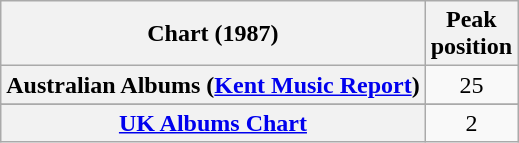<table class="wikitable sortable plainrowheaders">
<tr>
<th scope="col">Chart (1987)</th>
<th scope="col">Peak<br>position</th>
</tr>
<tr>
<th scope="row">Australian Albums (<a href='#'>Kent Music Report</a>)</th>
<td style="text-align:center;">25</td>
</tr>
<tr>
</tr>
<tr>
</tr>
<tr>
</tr>
<tr>
</tr>
<tr>
</tr>
<tr>
<th scope="row"><a href='#'>UK Albums Chart</a></th>
<td style="text-align:center;">2</td>
</tr>
</table>
